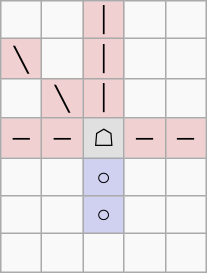<table border="1" class="wikitable">
<tr align=center>
<td width="20"> </td>
<td width="20"> </td>
<td width="20" style="background:#f0d0d0;">│</td>
<td width="20"> </td>
<td width="20"> </td>
</tr>
<tr align=center>
<td style="background:#f0d0d0;">╲</td>
<td> </td>
<td style="background:#f0d0d0;">│</td>
<td> </td>
<td> </td>
</tr>
<tr align=center>
<td> </td>
<td style="background:#f0d0d0;">╲</td>
<td style="background:#f0d0d0;">│</td>
<td> </td>
<td> </td>
</tr>
<tr align=center>
<td style="background:#f0d0d0;">─</td>
<td style="background:#f0d0d0;">─</td>
<td style="background:#e0e0e0;">☖</td>
<td style="background:#f0d0d0;">─</td>
<td style="background:#f0d0d0;">─</td>
</tr>
<tr align=center>
<td> </td>
<td> </td>
<td style="background:#d0d0f0;">○</td>
<td> </td>
<td> </td>
</tr>
<tr align=center>
<td> </td>
<td> </td>
<td style="background:#d0d0f0;">○</td>
<td> </td>
<td> </td>
</tr>
<tr align=center>
<td> </td>
<td> </td>
<td> </td>
<td> </td>
<td> </td>
</tr>
</table>
